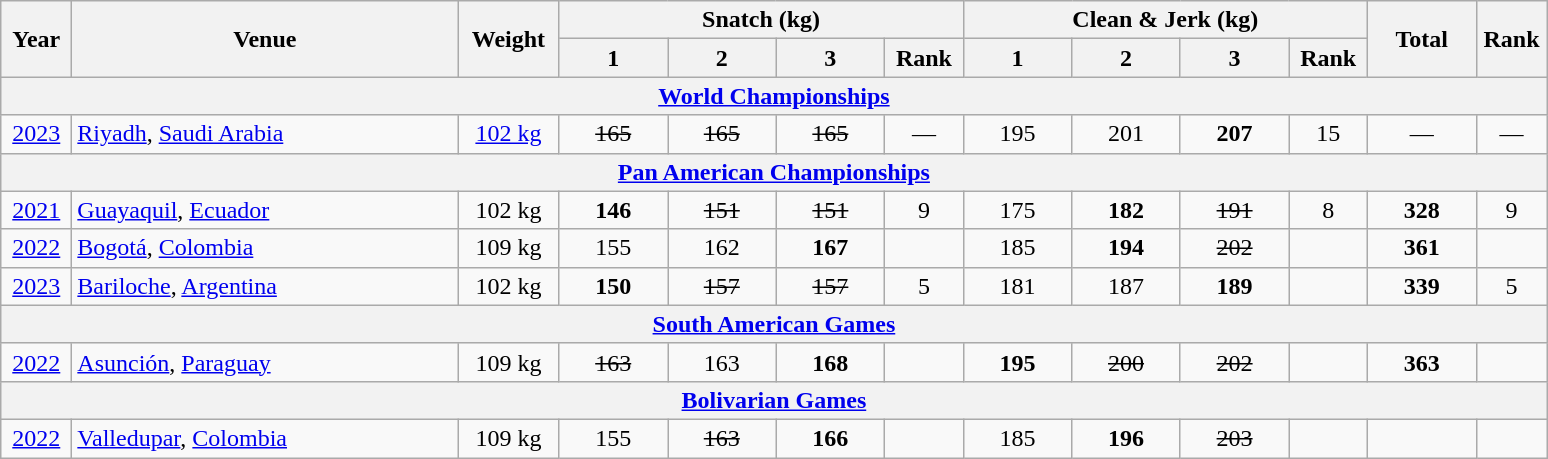<table class = "wikitable" style="text-align:center;">
<tr>
<th rowspan=2 width=40>Year</th>
<th rowspan=2 width=250>Venue</th>
<th rowspan=2 width=60>Weight</th>
<th colspan=4>Snatch (kg)</th>
<th colspan=4>Clean & Jerk (kg)</th>
<th rowspan=2 width=65>Total</th>
<th rowspan=2 width=40>Rank</th>
</tr>
<tr>
<th width=65>1</th>
<th width=65>2</th>
<th width=65>3</th>
<th width=45>Rank</th>
<th width=65>1</th>
<th width=65>2</th>
<th width=65>3</th>
<th width=45>Rank</th>
</tr>
<tr>
<th colspan=13><a href='#'>World Championships</a></th>
</tr>
<tr>
<td><a href='#'>2023</a></td>
<td align=left> <a href='#'>Riyadh</a>, <a href='#'>Saudi Arabia</a></td>
<td><a href='#'>102 kg</a></td>
<td><s>165</s></td>
<td><s>165</s></td>
<td><s>165</s></td>
<td>—</td>
<td>195</td>
<td>201</td>
<td><strong>207</strong></td>
<td>15</td>
<td>—</td>
<td>—</td>
</tr>
<tr>
<th colspan=13><a href='#'>Pan American Championships</a></th>
</tr>
<tr>
<td><a href='#'>2021</a></td>
<td align=left> <a href='#'>Guayaquil</a>, <a href='#'>Ecuador</a></td>
<td>102 kg</td>
<td><strong>146</strong></td>
<td><s>151</s></td>
<td><s>151</s></td>
<td>9</td>
<td>175</td>
<td><strong>182</strong></td>
<td><s>191</s></td>
<td>8</td>
<td><strong>328</strong></td>
<td>9</td>
</tr>
<tr>
<td><a href='#'>2022</a></td>
<td align=left> <a href='#'>Bogotá</a>, <a href='#'>Colombia</a></td>
<td>109 kg</td>
<td>155</td>
<td>162</td>
<td><strong>167</strong></td>
<td></td>
<td>185</td>
<td><strong>194</strong></td>
<td><s>202</s></td>
<td></td>
<td><strong>361</strong></td>
<td></td>
</tr>
<tr>
<td><a href='#'>2023</a></td>
<td align=left> <a href='#'>Bariloche</a>, <a href='#'>Argentina</a></td>
<td>102 kg</td>
<td><strong>150</strong></td>
<td><s>157</s></td>
<td><s>157</s></td>
<td>5</td>
<td>181</td>
<td>187</td>
<td><strong>189</strong></td>
<td></td>
<td><strong>339</strong></td>
<td>5</td>
</tr>
<tr>
<th colspan=13><a href='#'>South American Games</a></th>
</tr>
<tr>
<td><a href='#'>2022</a></td>
<td align=left> <a href='#'>Asunción</a>, <a href='#'>Paraguay</a></td>
<td>109 kg</td>
<td><s>163</s></td>
<td>163</td>
<td><strong>168</strong></td>
<td></td>
<td><strong>195</strong></td>
<td><s>200</s></td>
<td><s>202</s></td>
<td></td>
<td><strong>363</strong></td>
<td></td>
</tr>
<tr>
<th colspan=13><a href='#'>Bolivarian Games</a></th>
</tr>
<tr>
<td><a href='#'>2022</a></td>
<td align=left> <a href='#'>Valledupar</a>, <a href='#'>Colombia</a></td>
<td>109 kg</td>
<td>155</td>
<td><s>163</s></td>
<td><strong>166</strong></td>
<td></td>
<td>185</td>
<td><strong>196</strong></td>
<td><s>203</s></td>
<td></td>
<td></td>
<td></td>
</tr>
</table>
